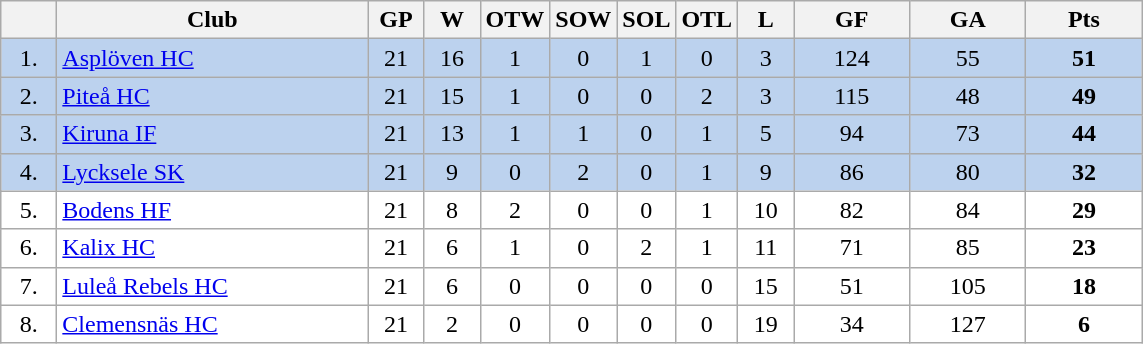<table class="wikitable">
<tr>
<th width="30"></th>
<th width="200">Club</th>
<th width="30">GP</th>
<th width="30">W</th>
<th width="30">OTW</th>
<th width="30">SOW</th>
<th width="30">SOL</th>
<th width="30">OTL</th>
<th width="30">L</th>
<th width="70">GF</th>
<th width="70">GA</th>
<th width="70">Pts</th>
</tr>
<tr bgcolor="#BCD2EE" align="center">
<td>1.</td>
<td align="left"><a href='#'>Asplöven HC</a></td>
<td>21</td>
<td>16</td>
<td>1</td>
<td>0</td>
<td>1</td>
<td>0</td>
<td>3</td>
<td>124</td>
<td>55</td>
<td><strong>51</strong></td>
</tr>
<tr bgcolor="#BCD2EE" align="center">
<td>2.</td>
<td align="left"><a href='#'>Piteå HC</a></td>
<td>21</td>
<td>15</td>
<td>1</td>
<td>0</td>
<td>0</td>
<td>2</td>
<td>3</td>
<td>115</td>
<td>48</td>
<td><strong>49</strong></td>
</tr>
<tr bgcolor="#BCD2EE" align="center">
<td>3.</td>
<td align="left"><a href='#'>Kiruna IF</a></td>
<td>21</td>
<td>13</td>
<td>1</td>
<td>1</td>
<td>0</td>
<td>1</td>
<td>5</td>
<td>94</td>
<td>73</td>
<td><strong>44</strong></td>
</tr>
<tr bgcolor="#BCD2EE" align="center">
<td>4.</td>
<td align="left"><a href='#'>Lycksele SK</a></td>
<td>21</td>
<td>9</td>
<td>0</td>
<td>2</td>
<td>0</td>
<td>1</td>
<td>9</td>
<td>86</td>
<td>80</td>
<td><strong>32</strong></td>
</tr>
<tr bgcolor="#FFFFFF" align="center">
<td>5.</td>
<td align="left"><a href='#'>Bodens HF</a></td>
<td>21</td>
<td>8</td>
<td>2</td>
<td>0</td>
<td>0</td>
<td>1</td>
<td>10</td>
<td>82</td>
<td>84</td>
<td><strong>29</strong></td>
</tr>
<tr bgcolor="#FFFFFF" align="center">
<td>6.</td>
<td align="left"><a href='#'>Kalix HC</a></td>
<td>21</td>
<td>6</td>
<td>1</td>
<td>0</td>
<td>2</td>
<td>1</td>
<td>11</td>
<td>71</td>
<td>85</td>
<td><strong>23</strong></td>
</tr>
<tr bgcolor="#FFFFFF" align="center">
<td>7.</td>
<td align="left"><a href='#'>Luleå Rebels HC</a></td>
<td>21</td>
<td>6</td>
<td>0</td>
<td>0</td>
<td>0</td>
<td>0</td>
<td>15</td>
<td>51</td>
<td>105</td>
<td><strong>18</strong></td>
</tr>
<tr bgcolor="#FFFFFF" align="center">
<td>8.</td>
<td align="left"><a href='#'>Clemensnäs HC</a></td>
<td>21</td>
<td>2</td>
<td>0</td>
<td>0</td>
<td>0</td>
<td>0</td>
<td>19</td>
<td>34</td>
<td>127</td>
<td><strong>6</strong></td>
</tr>
</table>
